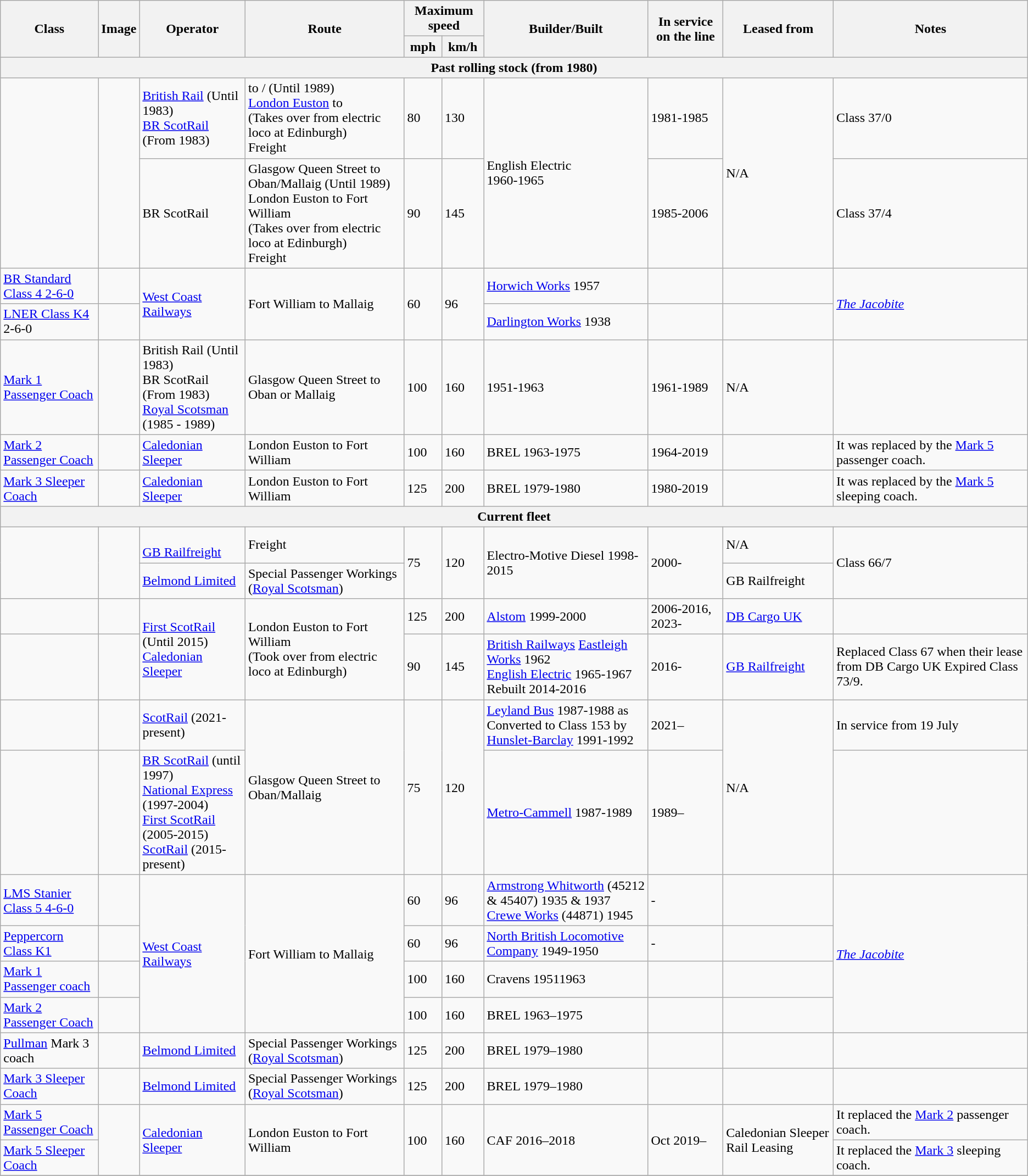<table class="wikitable" style="clear:both;">
<tr>
<th rowspan="2">Class</th>
<th rowspan="2">Image</th>
<th rowspan="2">Operator</th>
<th rowspan="2">Route</th>
<th colspan="2">Maximum speed</th>
<th rowspan="2">Builder/Built</th>
<th rowspan="2">In service on the line</th>
<th rowspan="2">Leased from</th>
<th rowspan="2">Notes</th>
</tr>
<tr>
<th>mph</th>
<th>km/h</th>
</tr>
<tr>
<th colspan="10">Past rolling stock (from 1980)</th>
</tr>
<tr>
<td rowspan="2"></td>
<td rowspan="2"></td>
<td><a href='#'>British Rail</a> (Until 1983)<br><a href='#'>BR ScotRail</a> (From 1983)</td>
<td> to / (Until 1989)<br><a href='#'>London Euston</a> to <br>(Takes over from electric loco at Edinburgh)<br>Freight</td>
<td>80</td>
<td>130</td>
<td rowspan="2">English Electric<br>1960-1965</td>
<td>1981-1985</td>
<td rowspan="2">N/A</td>
<td>Class 37/0</td>
</tr>
<tr>
<td>BR ScotRail</td>
<td>Glasgow Queen Street to Oban/Mallaig (Until 1989)<br>London Euston to Fort William<br>(Takes over from electric loco at Edinburgh)<br>Freight</td>
<td>90</td>
<td>145</td>
<td>1985-2006</td>
<td>Class 37/4</td>
</tr>
<tr>
<td><a href='#'>BR Standard Class 4 2-6-0</a></td>
<td></td>
<td rowspan="2"><a href='#'>West Coast Railways</a></td>
<td rowspan="2">Fort William to Mallaig</td>
<td rowspan="2">60</td>
<td rowspan="2">96</td>
<td><a href='#'>Horwich Works</a> 1957</td>
<td></td>
<td></td>
<td rowspan="2"><em><a href='#'>The Jacobite</a></em></td>
</tr>
<tr>
<td><a href='#'>LNER Class K4</a> 2-6-0</td>
<td></td>
<td><a href='#'>Darlington Works</a> 1938</td>
<td></td>
<td></td>
</tr>
<tr>
<td><a href='#'>Mark 1 Passenger Coach</a></td>
<td></td>
<td>British Rail (Until 1983)<br>BR ScotRail (From 1983)<br><a href='#'>Royal Scotsman</a> (1985 - 1989)</td>
<td>Glasgow Queen Street to Oban or Mallaig</td>
<td>100</td>
<td>160</td>
<td>1951-1963</td>
<td>1961-1989</td>
<td>N/A</td>
<td></td>
</tr>
<tr>
<td><a href='#'>Mark 2 Passenger Coach</a></td>
<td></td>
<td><a href='#'>Caledonian Sleeper</a></td>
<td>London Euston to Fort William</td>
<td>100</td>
<td>160</td>
<td>BREL 1963-1975</td>
<td>1964-2019</td>
<td></td>
<td>It was replaced by the <a href='#'>Mark 5</a> passenger coach.</td>
</tr>
<tr>
<td><a href='#'>Mark 3 Sleeper Coach</a></td>
<td></td>
<td><a href='#'>Caledonian Sleeper</a></td>
<td>London Euston to Fort William</td>
<td>125</td>
<td>200</td>
<td>BREL 1979-1980</td>
<td>1980-2019</td>
<td></td>
<td>It was replaced by the <a href='#'>Mark 5</a> sleeping coach.</td>
</tr>
<tr>
<th colspan="10">Current fleet</th>
</tr>
<tr>
<td rowspan="2"></td>
<td rowspan="2"></td>
<td><br><a href='#'>GB Railfreight</a></td>
<td>Freight</td>
<td rowspan="2">75</td>
<td rowspan="2">120</td>
<td rowspan="2">Electro-Motive Diesel 1998-2015</td>
<td rowspan="2">2000-</td>
<td>N/A</td>
<td rowspan="2">Class 66/7</td>
</tr>
<tr>
<td><a href='#'>Belmond Limited</a></td>
<td>Special Passenger Workings<br>(<a href='#'>Royal Scotsman</a>)</td>
<td>GB Railfreight</td>
</tr>
<tr>
<td></td>
<td></td>
<td rowspan="2"><a href='#'>First ScotRail</a> (Until 2015)<br><a href='#'>Caledonian Sleeper</a></td>
<td rowspan="2">London Euston to Fort William<br>(Took over from electric loco at Edinburgh)</td>
<td>125</td>
<td>200</td>
<td><a href='#'>Alstom</a> 1999-2000</td>
<td>2006-2016, 2023-</td>
<td><a href='#'>DB Cargo UK</a></td>
<td></td>
</tr>
<tr>
<td></td>
<td></td>
<td>90</td>
<td>145</td>
<td><a href='#'>British Railways</a> <a href='#'>Eastleigh Works</a> 1962<br><a href='#'>English Electric</a> 1965-1967<br>Rebuilt 2014-2016</td>
<td>2016-</td>
<td><a href='#'>GB Railfreight</a></td>
<td>Replaced Class 67 when their lease from DB Cargo UK Expired Class 73/9.</td>
</tr>
<tr>
<td></td>
<td></td>
<td><a href='#'>ScotRail</a> (2021-present)</td>
<td rowspan="2">Glasgow Queen Street to Oban/Mallaig</td>
<td rowspan="2">75</td>
<td rowspan="2">120</td>
<td><a href='#'>Leyland Bus</a> 1987-1988 as  <br> Converted to Class 153 by <a href='#'>Hunslet-Barclay</a> 1991-1992</td>
<td>2021–</td>
<td rowspan="2">N/A</td>
<td>In service from 19 July</td>
</tr>
<tr>
<td></td>
<td></td>
<td><a href='#'>BR ScotRail</a> (until 1997)<br><a href='#'>National Express</a> (1997-2004)<br><a href='#'>First ScotRail</a> (2005-2015)<br><a href='#'>ScotRail</a> (2015-present)</td>
<td><a href='#'>Metro-Cammell</a> 1987-1989</td>
<td>1989–</td>
<td></td>
</tr>
<tr>
<td><a href='#'>LMS Stanier Class 5 4-6-0</a></td>
<td></td>
<td rowspan="4"><a href='#'>West Coast Railways</a></td>
<td rowspan="4">Fort William to Mallaig</td>
<td>60</td>
<td>96</td>
<td><a href='#'>Armstrong Whitworth</a> (45212 & 45407) 1935 & 1937<br><a href='#'>Crewe Works</a> (44871) 1945</td>
<td>-</td>
<td></td>
<td rowspan="4"><em><a href='#'>The Jacobite</a></em></td>
</tr>
<tr>
<td><a href='#'>Peppercorn Class K1</a></td>
<td></td>
<td>60</td>
<td>96</td>
<td><a href='#'>North British Locomotive Company</a> 1949-1950</td>
<td>-</td>
<td></td>
</tr>
<tr>
<td><a href='#'>Mark 1 Passenger coach</a></td>
<td></td>
<td>100</td>
<td>160</td>
<td>Cravens 19511963</td>
<td></td>
<td></td>
</tr>
<tr>
<td><a href='#'>Mark 2 Passenger Coach</a></td>
<td></td>
<td>100</td>
<td>160</td>
<td>BREL 1963–1975</td>
<td></td>
<td></td>
</tr>
<tr>
<td><a href='#'>Pullman</a> Mark 3 coach</td>
<td></td>
<td><a href='#'>Belmond Limited</a></td>
<td>Special Passenger Workings<br>(<a href='#'>Royal Scotsman</a>)</td>
<td>125</td>
<td>200</td>
<td>BREL 1979–1980</td>
<td></td>
<td></td>
<td></td>
</tr>
<tr>
<td><a href='#'>Mark 3 Sleeper Coach</a></td>
<td></td>
<td><a href='#'>Belmond Limited</a></td>
<td>Special Passenger Workings<br>(<a href='#'>Royal Scotsman</a>)</td>
<td>125</td>
<td>200</td>
<td>BREL 1979–1980</td>
<td></td>
<td></td>
<td></td>
</tr>
<tr>
<td><a href='#'>Mark 5 Passenger Coach</a></td>
<td rowspan="2"></td>
<td rowspan="2"><a href='#'>Caledonian Sleeper</a></td>
<td rowspan="2">London Euston to Fort William</td>
<td rowspan="2">100</td>
<td rowspan="2">160</td>
<td rowspan="2">CAF 2016–2018</td>
<td rowspan="2">Oct 2019–</td>
<td rowspan="2">Caledonian Sleeper Rail Leasing</td>
<td>It replaced the <a href='#'>Mark 2</a> passenger coach.</td>
</tr>
<tr>
<td><a href='#'>Mark 5 Sleeper Coach</a></td>
<td>It replaced the <a href='#'>Mark 3</a> sleeping coach.</td>
</tr>
<tr>
</tr>
</table>
